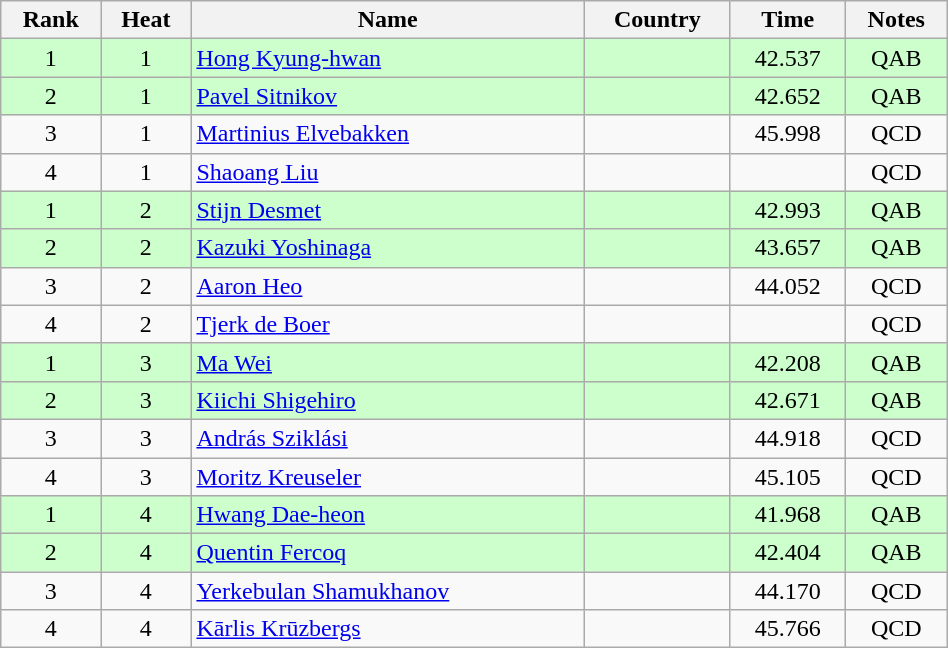<table class="wikitable sortable" style="text-align:center" width=50%>
<tr>
<th>Rank</th>
<th>Heat</th>
<th>Name</th>
<th>Country</th>
<th>Time</th>
<th>Notes</th>
</tr>
<tr bgcolor=ccffcc>
<td>1</td>
<td>1</td>
<td align=left><a href='#'>Hong Kyung-hwan</a></td>
<td align=left></td>
<td>42.537</td>
<td>QAB</td>
</tr>
<tr bgcolor=ccffcc>
<td>2</td>
<td>1</td>
<td align=left><a href='#'>Pavel Sitnikov</a></td>
<td align=left></td>
<td>42.652</td>
<td>QAB</td>
</tr>
<tr>
<td>3</td>
<td>1</td>
<td align=left><a href='#'>Martinius Elvebakken</a></td>
<td align=left></td>
<td>45.998</td>
<td>QCD</td>
</tr>
<tr>
<td>4</td>
<td>1</td>
<td align=left><a href='#'>Shaoang Liu</a></td>
<td align=left></td>
<td></td>
<td>QCD</td>
</tr>
<tr bgcolor=ccffcc>
<td>1</td>
<td>2</td>
<td align=left><a href='#'>Stijn Desmet</a></td>
<td align=left></td>
<td>42.993</td>
<td>QAB</td>
</tr>
<tr bgcolor=ccffcc>
<td>2</td>
<td>2</td>
<td align=left><a href='#'>Kazuki Yoshinaga</a></td>
<td align=left></td>
<td>43.657</td>
<td>QAB</td>
</tr>
<tr>
<td>3</td>
<td>2</td>
<td align=left><a href='#'>Aaron Heo</a></td>
<td align=left></td>
<td>44.052</td>
<td>QCD</td>
</tr>
<tr>
<td>4</td>
<td>2</td>
<td align=left><a href='#'>Tjerk de Boer</a></td>
<td align=left></td>
<td></td>
<td>QCD</td>
</tr>
<tr bgcolor=ccffcc>
<td>1</td>
<td>3</td>
<td align=left><a href='#'>Ma Wei</a></td>
<td align=left></td>
<td>42.208</td>
<td>QAB</td>
</tr>
<tr bgcolor=ccffcc>
<td>2</td>
<td>3</td>
<td align=left><a href='#'>Kiichi Shigehiro</a></td>
<td align=left></td>
<td>42.671</td>
<td>QAB</td>
</tr>
<tr>
<td>3</td>
<td>3</td>
<td align=left><a href='#'>András Sziklási</a></td>
<td align=left></td>
<td>44.918</td>
<td>QCD</td>
</tr>
<tr>
<td>4</td>
<td>3</td>
<td align=left><a href='#'>Moritz Kreuseler</a></td>
<td align=left></td>
<td>45.105</td>
<td>QCD</td>
</tr>
<tr bgcolor=ccffcc>
<td>1</td>
<td>4</td>
<td align=left><a href='#'>Hwang Dae-heon</a></td>
<td align=left></td>
<td>41.968</td>
<td>QAB</td>
</tr>
<tr bgcolor=ccffcc>
<td>2</td>
<td>4</td>
<td align=left><a href='#'>Quentin Fercoq</a></td>
<td align=left></td>
<td>42.404</td>
<td>QAB</td>
</tr>
<tr>
<td>3</td>
<td>4</td>
<td align=left><a href='#'>Yerkebulan Shamukhanov</a></td>
<td align=left></td>
<td>44.170</td>
<td>QCD</td>
</tr>
<tr>
<td>4</td>
<td>4</td>
<td align=left><a href='#'>Kārlis Krūzbergs</a></td>
<td align=left></td>
<td>45.766</td>
<td>QCD</td>
</tr>
</table>
